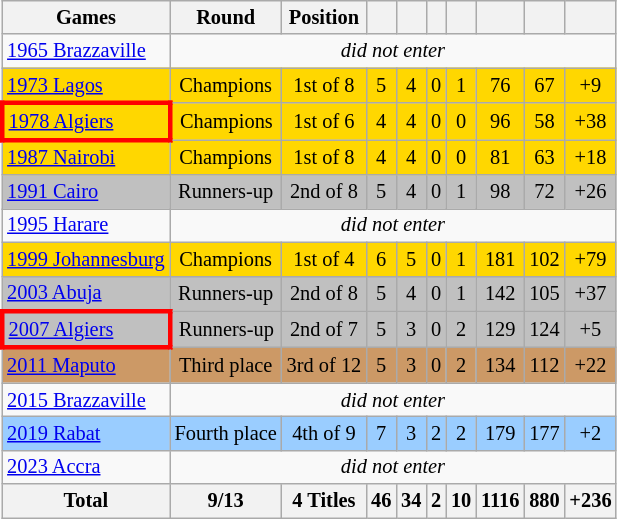<table class="wikitable" style="font-size: 90%; text-align:center; font-size:85%;">
<tr>
<th>Games</th>
<th>Round</th>
<th>Position</th>
<th></th>
<th></th>
<th></th>
<th></th>
<th></th>
<th></th>
<th></th>
</tr>
<tr>
<td align="left"> <a href='#'>1965 Brazzaville</a></td>
<td colspan="9"><em>did not enter</em></td>
</tr>
<tr style="background:gold;">
<td align="left"> <a href='#'>1973 Lagos</a></td>
<td>Champions</td>
<td>1st of 8</td>
<td>5</td>
<td>4</td>
<td>0</td>
<td>1</td>
<td>76</td>
<td>67</td>
<td>+9</td>
</tr>
<tr style="background:gold;">
<td align="left" style="border: 3px solid red"> <a href='#'>1978 Algiers</a></td>
<td>Champions</td>
<td>1st of 6</td>
<td>4</td>
<td>4</td>
<td>0</td>
<td>0</td>
<td>96</td>
<td>58</td>
<td>+38</td>
</tr>
<tr style="background:gold;">
<td align="left"> <a href='#'>1987 Nairobi</a></td>
<td>Champions</td>
<td>1st of 8</td>
<td>4</td>
<td>4</td>
<td>0</td>
<td>0</td>
<td>81</td>
<td>63</td>
<td>+18</td>
</tr>
<tr style="background:silver;">
<td align="left"> <a href='#'>1991 Cairo</a></td>
<td>Runners-up</td>
<td>2nd of 8</td>
<td>5</td>
<td>4</td>
<td>0</td>
<td>1</td>
<td>98</td>
<td>72</td>
<td>+26</td>
</tr>
<tr>
<td align="left"> <a href='#'>1995 Harare</a></td>
<td colspan="9"><em>did not enter</em></td>
</tr>
<tr style="background:gold;">
<td align="left"> <a href='#'>1999 Johannesburg</a></td>
<td>Champions</td>
<td>1st of 4</td>
<td>6</td>
<td>5</td>
<td>0</td>
<td>1</td>
<td>181</td>
<td>102</td>
<td>+79</td>
</tr>
<tr style="background:silver;">
<td align="left"> <a href='#'>2003 Abuja</a></td>
<td>Runners-up</td>
<td>2nd of 8</td>
<td>5</td>
<td>4</td>
<td>0</td>
<td>1</td>
<td>142</td>
<td>105</td>
<td>+37</td>
</tr>
<tr style="background:silver;">
<td align="left" style="border: 3px solid red"> <a href='#'>2007 Algiers</a></td>
<td>Runners-up</td>
<td>2nd of 7</td>
<td>5</td>
<td>3</td>
<td>0</td>
<td>2</td>
<td>129</td>
<td>124</td>
<td>+5</td>
</tr>
<tr style="background:#c96;">
<td align="left"> <a href='#'>2011 Maputo</a></td>
<td>Third place</td>
<td>3rd of 12</td>
<td>5</td>
<td>3</td>
<td>0</td>
<td>2</td>
<td>134</td>
<td>112</td>
<td>+22</td>
</tr>
<tr>
<td align="left"> <a href='#'>2015 Brazzaville</a></td>
<td colspan="9"><em>did not enter</em></td>
</tr>
<tr style="background:#9acdff;">
<td align="left"> <a href='#'>2019 Rabat</a></td>
<td>Fourth place</td>
<td>4th of 9</td>
<td>7</td>
<td>3</td>
<td>2</td>
<td>2</td>
<td>179</td>
<td>177</td>
<td>+2</td>
</tr>
<tr>
<td align="left"> <a href='#'>2023 Accra</a></td>
<td colspan="9"><em>did not enter</em></td>
</tr>
<tr>
<th>Total</th>
<th>9/13</th>
<th>4 Titles</th>
<th>46</th>
<th>34</th>
<th>2</th>
<th>10</th>
<th>1116</th>
<th>880</th>
<th>+236</th>
</tr>
</table>
